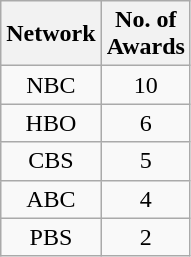<table class="wikitable">
<tr>
<th>Network</th>
<th>No. of<br>Awards</th>
</tr>
<tr style="text-align:center">
<td>NBC</td>
<td>10</td>
</tr>
<tr style="text-align:center">
<td>HBO</td>
<td>6</td>
</tr>
<tr style="text-align:center">
<td>CBS</td>
<td>5</td>
</tr>
<tr style="text-align:center">
<td>ABC</td>
<td>4</td>
</tr>
<tr style="text-align:center">
<td>PBS</td>
<td>2</td>
</tr>
</table>
